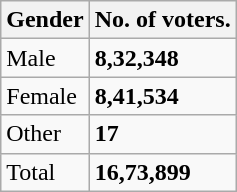<table class="wikitable collapsible sortable">
<tr>
<th>Gender</th>
<th>No. of voters.</th>
</tr>
<tr>
<td>Male</td>
<td><strong>8,32,348</strong></td>
</tr>
<tr>
<td>Female</td>
<td><strong>8,41,534</strong></td>
</tr>
<tr>
<td>Other</td>
<td><strong>17</strong></td>
</tr>
<tr>
<td>Total</td>
<td><strong>16,73,899</strong></td>
</tr>
</table>
